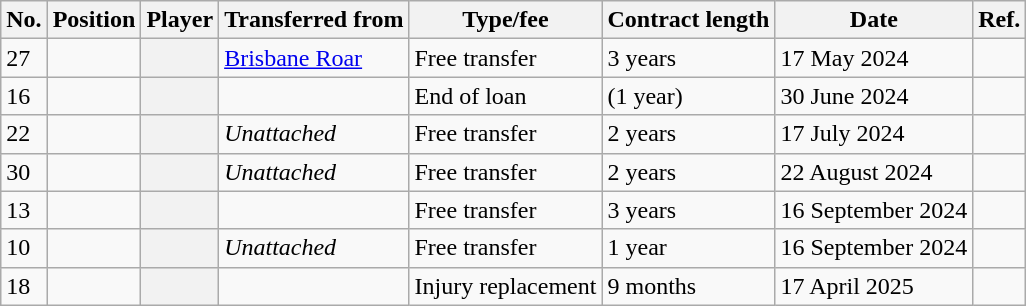<table class="wikitable plainrowheaders sortable" style="text-align:center; text-align:left">
<tr>
<th scope="col">No.</th>
<th scope="col">Position</th>
<th scope="col">Player</th>
<th scope="col">Transferred from</th>
<th scope="col">Type/fee</th>
<th scope="col">Contract length</th>
<th scope="col">Date</th>
<th class="unsortable" scope="col">Ref.</th>
</tr>
<tr>
<td>27</td>
<td></td>
<th scope="row"></th>
<td><a href='#'>Brisbane Roar</a></td>
<td>Free transfer</td>
<td>3 years</td>
<td>17 May 2024</td>
<td></td>
</tr>
<tr>
<td>16</td>
<td></td>
<th scope="row"></th>
<td></td>
<td>End of loan</td>
<td>(1 year)</td>
<td>30 June 2024</td>
<td></td>
</tr>
<tr>
<td>22</td>
<td></td>
<th scope="row"></th>
<td><em>Unattached</em></td>
<td>Free transfer</td>
<td>2 years</td>
<td>17 July 2024</td>
<td></td>
</tr>
<tr>
<td>30</td>
<td></td>
<th scope="row"></th>
<td><em>Unattached</em></td>
<td>Free transfer</td>
<td>2 years</td>
<td>22 August 2024</td>
<td></td>
</tr>
<tr>
<td>13</td>
<td></td>
<th scope="row"></th>
<td></td>
<td>Free transfer</td>
<td>3 years</td>
<td>16 September 2024</td>
<td></td>
</tr>
<tr>
<td>10</td>
<td></td>
<th scope="row"></th>
<td><em>Unattached</em></td>
<td>Free transfer</td>
<td>1 year</td>
<td>16 September 2024</td>
<td></td>
</tr>
<tr>
<td>18</td>
<td></td>
<th scope="row"></th>
<td></td>
<td>Injury replacement</td>
<td>9 months</td>
<td>17 April 2025</td>
<td></td>
</tr>
</table>
